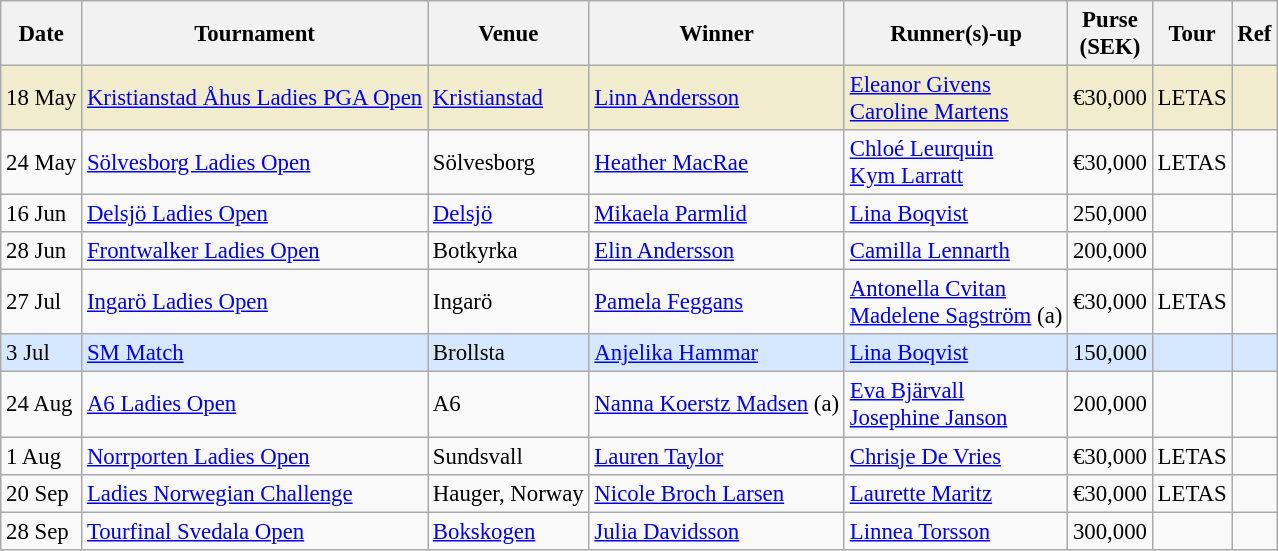<table class="wikitable sortable" style="font-size:95%;">
<tr>
<th>Date</th>
<th>Tournament</th>
<th>Venue</th>
<th>Winner</th>
<th>Runner(s)-up</th>
<th>Purse<br>(SEK)</th>
<th>Tour</th>
<th>Ref</th>
</tr>
<tr style="background:#f2ecce;">
<td>18 May</td>
<td><a href='#'>Kristianstad Åhus Ladies PGA Open</a></td>
<td><a href='#'>Kristianstad</a></td>
<td> <a href='#'>Linn Andersson</a></td>
<td> <a href='#'>Eleanor Givens</a><br> <a href='#'>Caroline Martens</a></td>
<td>€30,000</td>
<td>LETAS</td>
<td></td>
</tr>
<tr>
<td>24 May</td>
<td><a href='#'>Sölvesborg Ladies Open</a></td>
<td>Sölvesborg</td>
<td> <a href='#'>Heather MacRae</a></td>
<td> <a href='#'>Chloé Leurquin</a><br> <a href='#'>Kym Larratt</a></td>
<td>€30,000</td>
<td>LETAS</td>
<td></td>
</tr>
<tr>
<td>16 Jun</td>
<td><a href='#'>Delsjö Ladies Open</a></td>
<td><a href='#'>Delsjö</a></td>
<td> <a href='#'>Mikaela Parmlid</a></td>
<td> <a href='#'>Lina Boqvist</a></td>
<td>250,000</td>
<td></td>
<td></td>
</tr>
<tr>
<td>28 Jun</td>
<td><a href='#'>Frontwalker Ladies Open</a></td>
<td>Botkyrka</td>
<td> <a href='#'>Elin Andersson</a></td>
<td> <a href='#'>Camilla Lennarth</a></td>
<td>200,000</td>
<td></td>
<td></td>
</tr>
<tr>
<td>27 Jul</td>
<td><a href='#'>Ingarö Ladies Open</a></td>
<td>Ingarö</td>
<td> <a href='#'>Pamela Feggans</a></td>
<td> <a href='#'>Antonella Cvitan</a><br> <a href='#'>Madelene Sagström</a> (a)</td>
<td>€30,000</td>
<td>LETAS</td>
<td></td>
</tr>
<tr style="background:#D6E8FF;">
<td>3 Jul</td>
<td><a href='#'>SM Match</a></td>
<td>Brollsta</td>
<td> <a href='#'>Anjelika Hammar</a></td>
<td> <a href='#'>Lina Boqvist</a></td>
<td>150,000</td>
<td></td>
<td></td>
</tr>
<tr>
<td>24 Aug</td>
<td><a href='#'>A6 Ladies Open</a></td>
<td>A6</td>
<td> <a href='#'>Nanna Koerstz Madsen</a> (a)</td>
<td> <a href='#'>Eva Bjärvall</a><br> <a href='#'>Josephine Janson</a></td>
<td>200,000</td>
<td></td>
<td></td>
</tr>
<tr>
<td>1 Aug</td>
<td><a href='#'>Norrporten Ladies Open</a></td>
<td>Sundsvall</td>
<td> <a href='#'>Lauren Taylor</a></td>
<td> <a href='#'>Chrisje De Vries</a></td>
<td>€30,000</td>
<td>LETAS</td>
<td></td>
</tr>
<tr>
<td>20 Sep</td>
<td><a href='#'>Ladies Norwegian Challenge</a></td>
<td>Hauger, Norway</td>
<td> <a href='#'>Nicole Broch Larsen</a></td>
<td> <a href='#'>Laurette Maritz</a></td>
<td>€30,000</td>
<td>LETAS</td>
<td></td>
</tr>
<tr>
<td>28 Sep</td>
<td><a href='#'>Tourfinal Svedala Open</a></td>
<td><a href='#'>Bokskogen</a></td>
<td> <a href='#'>Julia Davidsson</a></td>
<td> <a href='#'>Linnea Torsson</a></td>
<td>300,000</td>
<td></td>
<td></td>
</tr>
</table>
